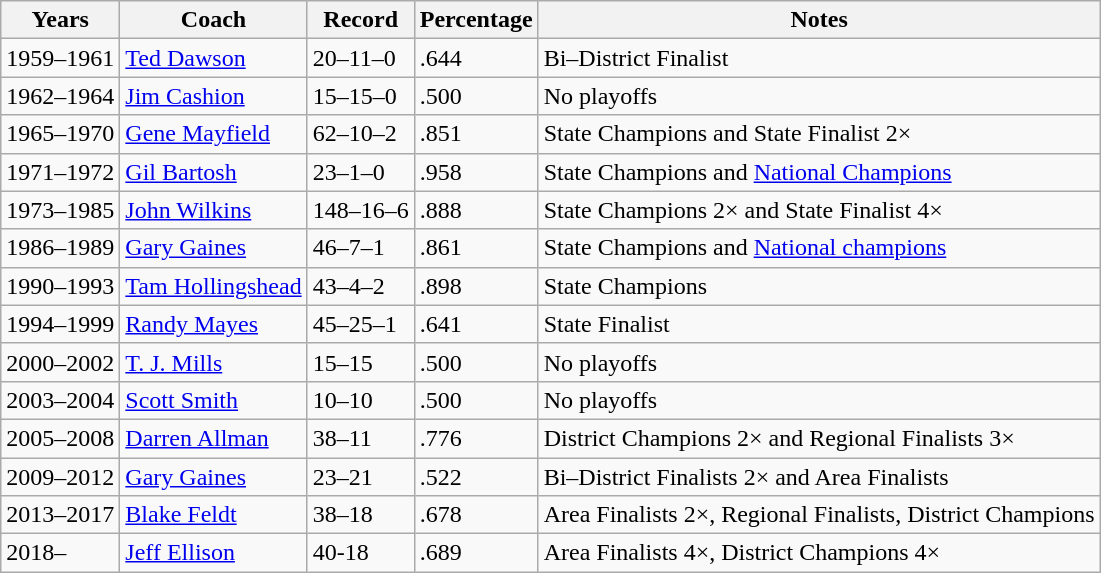<table class="wikitable">
<tr>
<th>Years</th>
<th>Coach</th>
<th>Record</th>
<th>Percentage</th>
<th>Notes</th>
</tr>
<tr>
<td>1959–1961</td>
<td><a href='#'>Ted Dawson</a></td>
<td>20–11–0</td>
<td>.644</td>
<td>Bi–District Finalist</td>
</tr>
<tr>
<td>1962–1964</td>
<td><a href='#'>Jim Cashion</a></td>
<td>15–15–0</td>
<td>.500</td>
<td>No playoffs</td>
</tr>
<tr>
<td>1965–1970</td>
<td><a href='#'>Gene Mayfield</a></td>
<td>62–10–2</td>
<td>.851</td>
<td>State Champions and State Finalist 2×</td>
</tr>
<tr>
<td>1971–1972</td>
<td><a href='#'>Gil Bartosh</a></td>
<td>23–1–0</td>
<td>.958</td>
<td>State Champions and <a href='#'>National Champions</a></td>
</tr>
<tr>
<td>1973–1985</td>
<td><a href='#'>John Wilkins</a></td>
<td>148–16–6</td>
<td>.888</td>
<td>State Champions 2× and State Finalist 4×</td>
</tr>
<tr>
<td>1986–1989</td>
<td><a href='#'>Gary Gaines</a></td>
<td>46–7–1</td>
<td>.861</td>
<td>State Champions and <a href='#'>National champions</a></td>
</tr>
<tr>
<td>1990–1993</td>
<td><a href='#'>Tam Hollingshead</a></td>
<td>43–4–2</td>
<td>.898</td>
<td>State Champions</td>
</tr>
<tr>
<td>1994–1999</td>
<td><a href='#'>Randy Mayes</a></td>
<td>45–25–1</td>
<td>.641</td>
<td>State Finalist</td>
</tr>
<tr>
<td>2000–2002</td>
<td><a href='#'>T. J. Mills</a></td>
<td>15–15</td>
<td>.500</td>
<td>No playoffs</td>
</tr>
<tr>
<td>2003–2004</td>
<td><a href='#'>Scott Smith</a></td>
<td>10–10</td>
<td>.500</td>
<td>No playoffs</td>
</tr>
<tr>
<td>2005–2008</td>
<td><a href='#'>Darren Allman</a></td>
<td>38–11</td>
<td>.776</td>
<td>District Champions 2× and Regional Finalists 3×</td>
</tr>
<tr>
<td>2009–2012</td>
<td><a href='#'>Gary Gaines</a></td>
<td>23–21</td>
<td>.522</td>
<td>Bi–District Finalists 2× and Area Finalists</td>
</tr>
<tr>
<td>2013–2017</td>
<td><a href='#'>Blake Feldt</a></td>
<td>38–18</td>
<td>.678</td>
<td>Area Finalists 2×, Regional Finalists, District Champions</td>
</tr>
<tr>
<td>2018–</td>
<td><a href='#'>Jeff Ellison</a></td>
<td>40-18</td>
<td>.689</td>
<td>Area Finalists 4×, District Champions 4×</td>
</tr>
</table>
